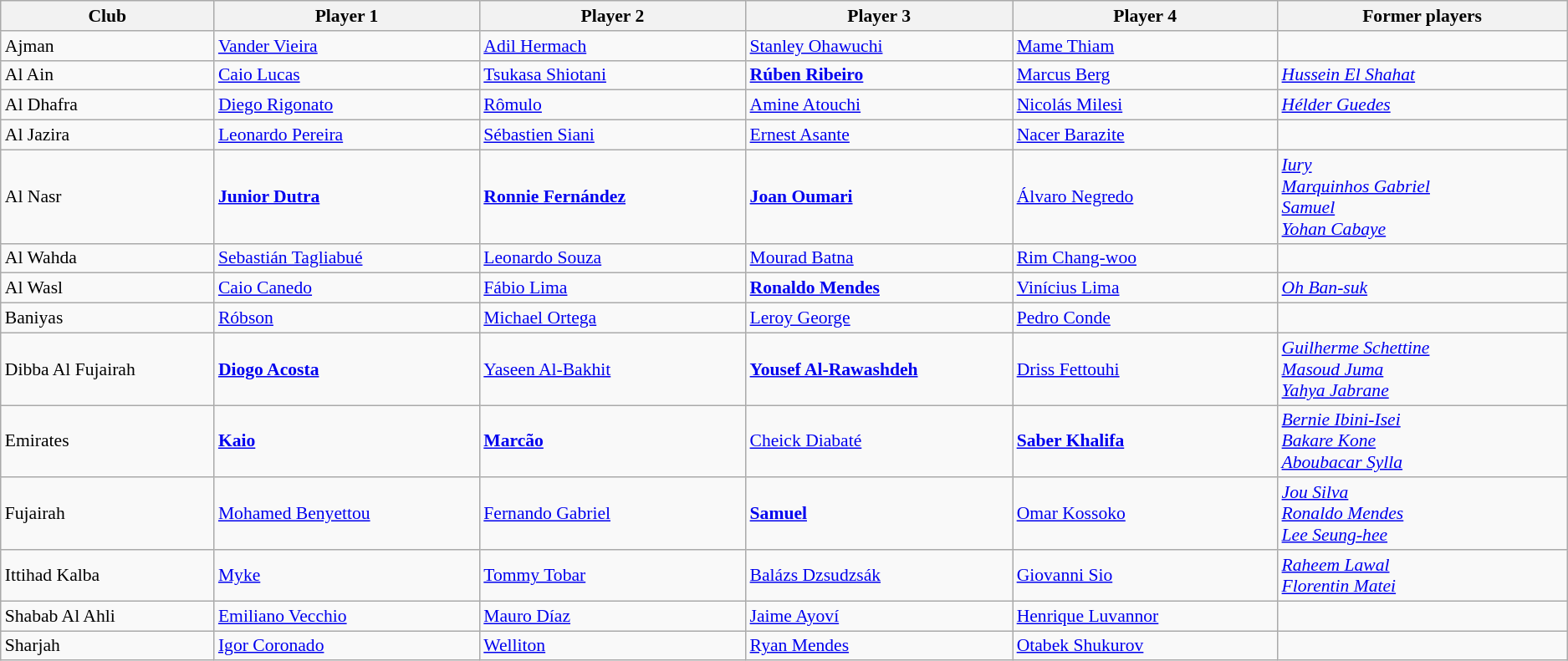<table class="wikitable" border="1" style="text-align: left; font-size:90%">
<tr>
<th width="175">Club</th>
<th width="220">Player 1</th>
<th width="220">Player 2</th>
<th width="220">Player 3</th>
<th width="220">Player 4</th>
<th width="240">Former players</th>
</tr>
<tr>
<td>Ajman</td>
<td> <a href='#'>Vander Vieira</a></td>
<td> <a href='#'>Adil Hermach</a></td>
<td> <a href='#'>Stanley Ohawuchi</a></td>
<td> <a href='#'>Mame Thiam</a></td>
<td></td>
</tr>
<tr>
<td>Al Ain</td>
<td> <a href='#'>Caio Lucas</a></td>
<td> <a href='#'>Tsukasa Shiotani</a></td>
<td> <strong><a href='#'>Rúben Ribeiro</a></strong></td>
<td> <a href='#'>Marcus Berg</a></td>
<td> <em><a href='#'>Hussein El Shahat</a></em></td>
</tr>
<tr>
<td>Al Dhafra</td>
<td> <a href='#'>Diego Rigonato</a></td>
<td> <a href='#'>Rômulo</a></td>
<td> <a href='#'>Amine Atouchi</a></td>
<td> <a href='#'>Nicolás Milesi</a></td>
<td> <em><a href='#'>Hélder Guedes</a></em></td>
</tr>
<tr>
<td>Al Jazira</td>
<td> <a href='#'>Leonardo Pereira</a></td>
<td> <a href='#'>Sébastien Siani</a></td>
<td> <a href='#'>Ernest Asante</a></td>
<td> <a href='#'>Nacer Barazite</a></td>
<td></td>
</tr>
<tr>
<td>Al Nasr</td>
<td><strong> <a href='#'>Junior Dutra</a></strong></td>
<td><strong> <a href='#'>Ronnie Fernández</a></strong></td>
<td><strong> <a href='#'>Joan Oumari</a></strong></td>
<td> <a href='#'>Álvaro Negredo</a></td>
<td> <em><a href='#'>Iury</a></em><br> <em><a href='#'>Marquinhos Gabriel</a></em><br> <em><a href='#'>Samuel</a></em><br> <em><a href='#'>Yohan Cabaye</a></em></td>
</tr>
<tr>
<td>Al Wahda</td>
<td> <a href='#'>Sebastián Tagliabué</a></td>
<td> <a href='#'>Leonardo Souza</a></td>
<td> <a href='#'>Mourad Batna</a></td>
<td> <a href='#'>Rim Chang-woo</a></td>
<td></td>
</tr>
<tr>
<td>Al Wasl</td>
<td> <a href='#'>Caio Canedo</a></td>
<td> <a href='#'>Fábio Lima</a></td>
<td> <strong><a href='#'>Ronaldo Mendes</a></strong></td>
<td> <a href='#'>Vinícius Lima</a></td>
<td> <em><a href='#'>Oh Ban-suk</a></em></td>
</tr>
<tr>
<td>Baniyas</td>
<td> <a href='#'>Róbson</a></td>
<td> <a href='#'>Michael Ortega</a></td>
<td> <a href='#'>Leroy George</a></td>
<td> <a href='#'>Pedro Conde</a></td>
<td></td>
</tr>
<tr>
<td>Dibba Al Fujairah</td>
<td> <strong><a href='#'>Diogo Acosta</a></strong></td>
<td> <a href='#'>Yaseen Al-Bakhit</a></td>
<td> <strong><a href='#'>Yousef Al-Rawashdeh</a></strong></td>
<td> <a href='#'>Driss Fettouhi</a></td>
<td> <em><a href='#'>Guilherme Schettine</a></em><br> <em><a href='#'>Masoud Juma</a></em><br> <em><a href='#'>Yahya Jabrane</a></em></td>
</tr>
<tr>
<td>Emirates</td>
<td> <strong><a href='#'>Kaio</a></strong></td>
<td> <strong><a href='#'>Marcão</a></strong></td>
<td> <a href='#'>Cheick Diabaté</a></td>
<td> <strong><a href='#'>Saber Khalifa</a></strong></td>
<td> <em><a href='#'>Bernie Ibini-Isei</a></em><br> <em><a href='#'>Bakare Kone</a></em><br> <em><a href='#'>Aboubacar Sylla</a></em></td>
</tr>
<tr>
<td>Fujairah</td>
<td> <a href='#'>Mohamed Benyettou</a></td>
<td> <a href='#'>Fernando Gabriel</a></td>
<td> <strong><a href='#'>Samuel</a></strong></td>
<td> <a href='#'>Omar Kossoko</a></td>
<td> <em><a href='#'>Jou Silva</a></em><br> <em><a href='#'>Ronaldo Mendes</a></em><br> <em><a href='#'>Lee Seung-hee</a></em></td>
</tr>
<tr>
<td>Ittihad Kalba</td>
<td> <a href='#'>Myke</a></td>
<td> <a href='#'>Tommy Tobar</a></td>
<td> <a href='#'>Balázs Dzsudzsák</a></td>
<td> <a href='#'>Giovanni Sio</a></td>
<td> <em><a href='#'>Raheem Lawal</a></em><br> <em><a href='#'>Florentin Matei</a></em></td>
</tr>
<tr>
<td>Shabab Al Ahli</td>
<td> <a href='#'>Emiliano Vecchio</a></td>
<td> <a href='#'>Mauro Díaz</a></td>
<td> <a href='#'>Jaime Ayoví</a></td>
<td> <a href='#'>Henrique Luvannor</a></td>
<td></td>
</tr>
<tr>
<td>Sharjah</td>
<td> <a href='#'>Igor Coronado</a></td>
<td> <a href='#'>Welliton</a></td>
<td> <a href='#'>Ryan Mendes</a></td>
<td> <a href='#'>Otabek Shukurov</a></td>
<td></td>
</tr>
</table>
